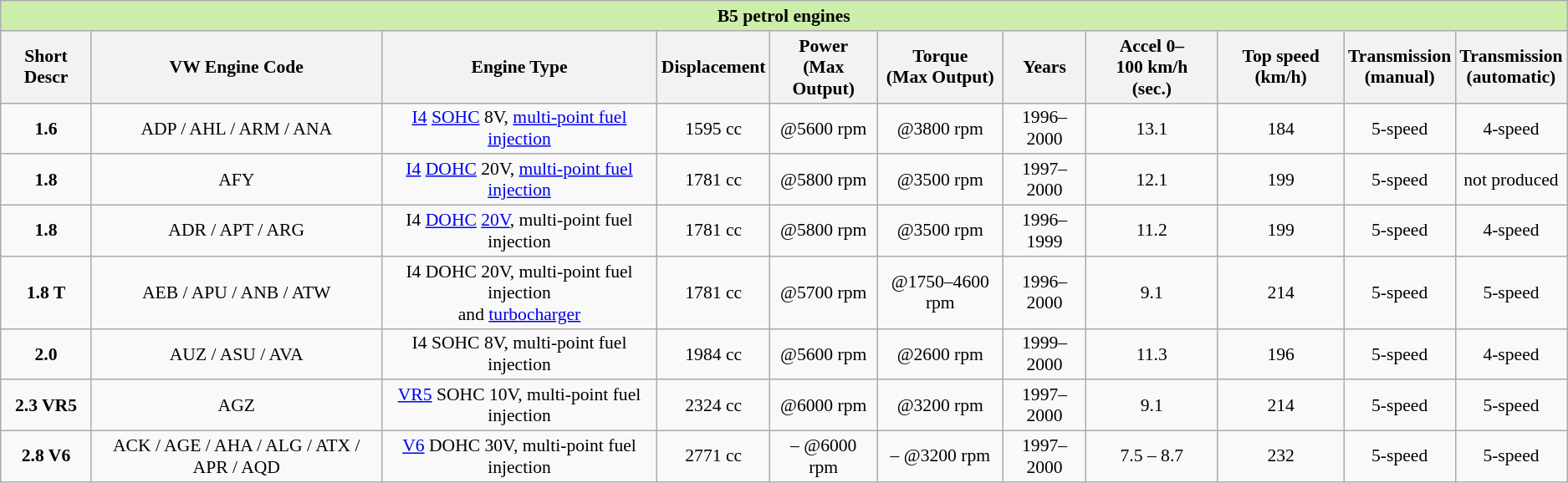<table class="wikitable collapsible collapsed" cellpadding="0" style="text-align:center; font-size:90%;">
<tr>
<th colspan="11" style="width:400px; background:#cea;">B5 petrol engines</th>
</tr>
<tr style="background:#dcdcdc; text-align:center; vertical-align:middle;">
<th>Short Descr</th>
<th>VW Engine Code</th>
<th>Engine Type</th>
<th>Displacement</th>
<th>Power <br>(Max Output)</th>
<th>Torque <br>(Max Output)</th>
<th>Years</th>
<th>Accel 0–100 km/h<br>(sec.)</th>
<th>Top speed (km/h)</th>
<th>Transmission<br>(manual)</th>
<th>Transmission<br>(automatic)</th>
</tr>
<tr>
<td><strong>1.6</strong></td>
<td>ADP / AHL / ARM / ANA</td>
<td><a href='#'>I4</a> <a href='#'>SOHC</a> 8V, <a href='#'>multi-point fuel injection</a></td>
<td>1595 cc</td>
<td> @5600 rpm</td>
<td> @3800 rpm</td>
<td>1996–2000</td>
<td>13.1</td>
<td>184</td>
<td>5-speed</td>
<td>4-speed</td>
</tr>
<tr>
<td><strong>1.8</strong></td>
<td>AFY</td>
<td><a href='#'>I4</a> <a href='#'>DOHC</a> 20V, <a href='#'>multi-point fuel injection</a></td>
<td>1781 cc</td>
<td> @5800 rpm</td>
<td> @3500 rpm</td>
<td>1997–2000</td>
<td>12.1</td>
<td>199</td>
<td>5-speed</td>
<td>not produced</td>
</tr>
<tr>
<td><strong>1.8</strong></td>
<td>ADR / APT / ARG</td>
<td>I4 <a href='#'>DOHC</a> <a href='#'>20V</a>, multi-point fuel injection</td>
<td>1781 cc</td>
<td> @5800 rpm</td>
<td> @3500 rpm</td>
<td>1996–1999</td>
<td>11.2</td>
<td>199</td>
<td>5-speed</td>
<td>4-speed</td>
</tr>
<tr>
<td><strong>1.8 T</strong></td>
<td>AEB / APU / ANB / ATW</td>
<td>I4 DOHC 20V, multi-point fuel injection<br>and <a href='#'>turbocharger</a></td>
<td>1781 cc</td>
<td> @5700 rpm</td>
<td> @1750–4600 rpm</td>
<td>1996–2000</td>
<td>9.1</td>
<td>214</td>
<td>5-speed</td>
<td>5-speed</td>
</tr>
<tr>
<td><strong>2.0</strong></td>
<td>AUZ / ASU / AVA</td>
<td>I4 SOHC 8V, multi-point fuel injection</td>
<td>1984 cc</td>
<td> @5600 rpm</td>
<td> @2600 rpm</td>
<td>1999–2000</td>
<td>11.3</td>
<td>196</td>
<td>5-speed</td>
<td>4-speed</td>
</tr>
<tr>
<td><strong>2.3 VR5</strong></td>
<td>AGZ</td>
<td><a href='#'>VR5</a> SOHC 10V, multi-point fuel injection</td>
<td>2324 cc</td>
<td> @6000 rpm</td>
<td> @3200 rpm</td>
<td>1997–2000</td>
<td>9.1</td>
<td>214</td>
<td>5-speed</td>
<td>5-speed</td>
</tr>
<tr>
<td><strong>2.8 V6</strong></td>
<td>ACK / AGE / AHA / ALG / ATX / APR / AQD</td>
<td><a href='#'>V6</a> DOHC 30V, multi-point fuel injection</td>
<td>2771 cc</td>
<td> –  @6000 rpm</td>
<td> –  @3200 rpm</td>
<td>1997–2000</td>
<td>7.5 – 8.7</td>
<td>232</td>
<td>5-speed</td>
<td>5-speed</td>
</tr>
</table>
